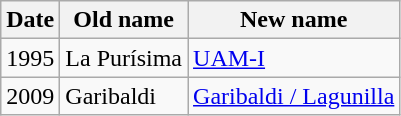<table class="wikitable sortable">
<tr>
<th>Date</th>
<th>Old name</th>
<th>New name</th>
</tr>
<tr>
<td>1995</td>
<td>La Purísima</td>
<td><a href='#'>UAM-I</a></td>
</tr>
<tr>
<td>2009</td>
<td>Garibaldi</td>
<td><a href='#'>Garibaldi / Lagunilla</a></td>
</tr>
</table>
